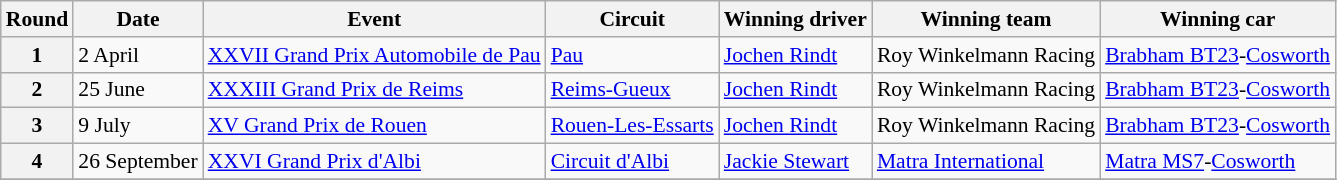<table class="wikitable" style="font-size: 90%;">
<tr>
<th>Round</th>
<th>Date</th>
<th>Event</th>
<th>Circuit</th>
<th>Winning driver</th>
<th>Winning team</th>
<th>Winning car</th>
</tr>
<tr>
<th>1</th>
<td>2 April</td>
<td><a href='#'>XXVII Grand Prix Automobile de Pau</a></td>
<td><a href='#'>Pau</a></td>
<td> <a href='#'>Jochen Rindt</a></td>
<td>Roy Winkelmann Racing</td>
<td><a href='#'>Brabham BT23</a>-<a href='#'>Cosworth</a></td>
</tr>
<tr>
<th>2</th>
<td>25 June</td>
<td><a href='#'>XXXIII Grand Prix de Reims</a></td>
<td><a href='#'>Reims-Gueux</a></td>
<td> <a href='#'>Jochen Rindt</a></td>
<td>Roy Winkelmann Racing</td>
<td><a href='#'>Brabham BT23</a>-<a href='#'>Cosworth</a></td>
</tr>
<tr>
<th>3</th>
<td>9 July</td>
<td><a href='#'>XV Grand Prix de Rouen</a></td>
<td><a href='#'>Rouen-Les-Essarts</a></td>
<td> <a href='#'>Jochen Rindt</a></td>
<td>Roy Winkelmann Racing</td>
<td><a href='#'>Brabham BT23</a>-<a href='#'>Cosworth</a></td>
</tr>
<tr>
<th>4</th>
<td>26 September</td>
<td><a href='#'>XXVI Grand Prix d'Albi</a></td>
<td><a href='#'>Circuit d'Albi</a></td>
<td> <a href='#'>Jackie Stewart</a></td>
<td><a href='#'>Matra International</a></td>
<td><a href='#'>Matra MS7</a>-<a href='#'>Cosworth</a></td>
</tr>
<tr>
</tr>
</table>
